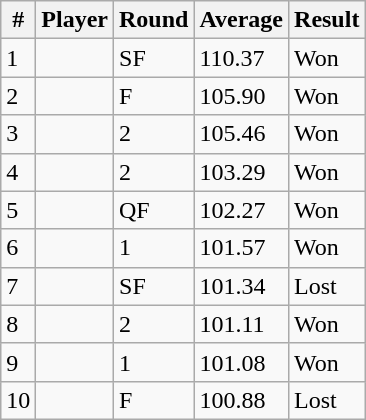<table class ="wikitable sortable">
<tr>
<th>#</th>
<th>Player</th>
<th>Round</th>
<th>Average</th>
<th>Result</th>
</tr>
<tr>
<td>1</td>
<td></td>
<td>SF</td>
<td>110.37</td>
<td>Won</td>
</tr>
<tr>
<td>2</td>
<td></td>
<td>F</td>
<td>105.90</td>
<td>Won</td>
</tr>
<tr>
<td>3</td>
<td></td>
<td>2</td>
<td>105.46</td>
<td>Won</td>
</tr>
<tr>
<td>4</td>
<td></td>
<td>2</td>
<td>103.29</td>
<td>Won</td>
</tr>
<tr>
<td>5</td>
<td></td>
<td>QF</td>
<td>102.27</td>
<td>Won</td>
</tr>
<tr>
<td>6</td>
<td></td>
<td>1</td>
<td>101.57</td>
<td>Won</td>
</tr>
<tr>
<td>7</td>
<td></td>
<td>SF</td>
<td>101.34</td>
<td>Lost</td>
</tr>
<tr>
<td>8</td>
<td></td>
<td>2</td>
<td>101.11</td>
<td>Won</td>
</tr>
<tr>
<td>9</td>
<td></td>
<td>1</td>
<td>101.08</td>
<td>Won</td>
</tr>
<tr>
<td>10</td>
<td></td>
<td>F</td>
<td>100.88</td>
<td>Lost</td>
</tr>
</table>
